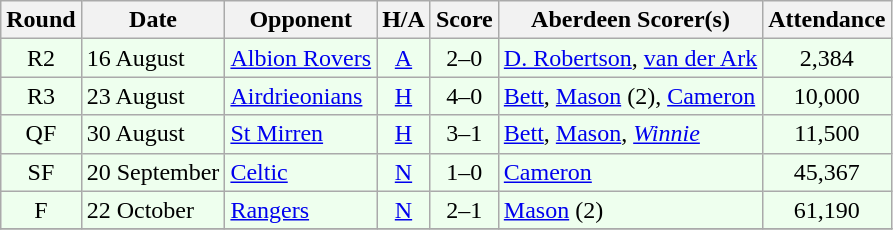<table class="wikitable" style="text-align:center">
<tr>
<th>Round</th>
<th>Date</th>
<th>Opponent</th>
<th>H/A</th>
<th>Score</th>
<th>Aberdeen Scorer(s)</th>
<th>Attendance</th>
</tr>
<tr bgcolor=#EEFFEE>
<td>R2</td>
<td align=left>16 August</td>
<td align=left><a href='#'>Albion Rovers</a></td>
<td><a href='#'>A</a></td>
<td>2–0</td>
<td align=left><a href='#'>D. Robertson</a>, <a href='#'>van der Ark</a></td>
<td>2,384</td>
</tr>
<tr bgcolor=#EEFFEE>
<td>R3</td>
<td align=left>23 August</td>
<td align=left><a href='#'>Airdrieonians</a></td>
<td><a href='#'>H</a></td>
<td>4–0</td>
<td align=left><a href='#'>Bett</a>, <a href='#'>Mason</a> (2), <a href='#'>Cameron</a></td>
<td>10,000</td>
</tr>
<tr bgcolor=#EEFFEE>
<td>QF</td>
<td align=left>30 August</td>
<td align=left><a href='#'>St Mirren</a></td>
<td><a href='#'>H</a></td>
<td>3–1</td>
<td align=left><a href='#'>Bett</a>, <a href='#'>Mason</a>, <em><a href='#'>Winnie</a></em></td>
<td>11,500</td>
</tr>
<tr bgcolor=#EEFFEE>
<td>SF</td>
<td align=left>20 September</td>
<td align=left><a href='#'>Celtic</a></td>
<td><a href='#'>N</a></td>
<td>1–0</td>
<td align=left><a href='#'>Cameron</a></td>
<td>45,367</td>
</tr>
<tr bgcolor=#EEFFEE>
<td>F</td>
<td align=left>22 October</td>
<td align=left><a href='#'>Rangers</a></td>
<td><a href='#'>N</a></td>
<td>2–1</td>
<td align=left><a href='#'>Mason</a> (2)</td>
<td>61,190</td>
</tr>
<tr>
</tr>
</table>
